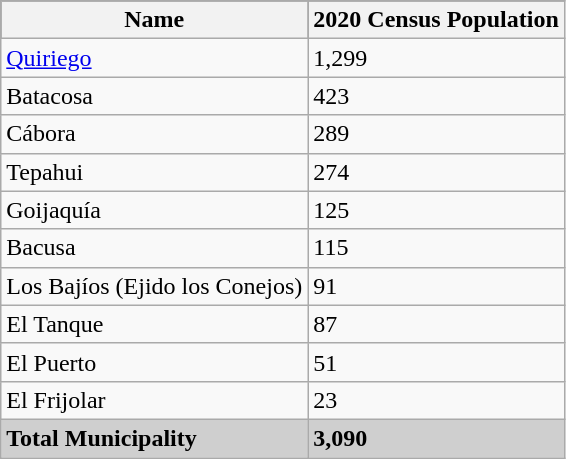<table class="wikitable">
<tr style="background:#000000; color:black;">
<th><strong>Name</strong></th>
<th><strong>2020 Census Population</strong></th>
</tr>
<tr>
<td><a href='#'>Quiriego</a></td>
<td>1,299</td>
</tr>
<tr>
<td>Batacosa</td>
<td>423</td>
</tr>
<tr>
<td>Cábora</td>
<td>289</td>
</tr>
<tr>
<td>Tepahui</td>
<td>274</td>
</tr>
<tr>
<td>Goijaquía</td>
<td>125</td>
</tr>
<tr>
<td>Bacusa</td>
<td>115</td>
</tr>
<tr>
<td>Los Bajíos (Ejido los Conejos)</td>
<td>91</td>
</tr>
<tr>
<td>El Tanque</td>
<td>87</td>
</tr>
<tr>
<td>El Puerto</td>
<td>51</td>
</tr>
<tr>
<td>El Frijolar</td>
<td>23</td>
</tr>
<tr style="background:#CFCFCF;">
<td><strong>Total Municipality</strong></td>
<td><strong>3,090</strong></td>
</tr>
</table>
